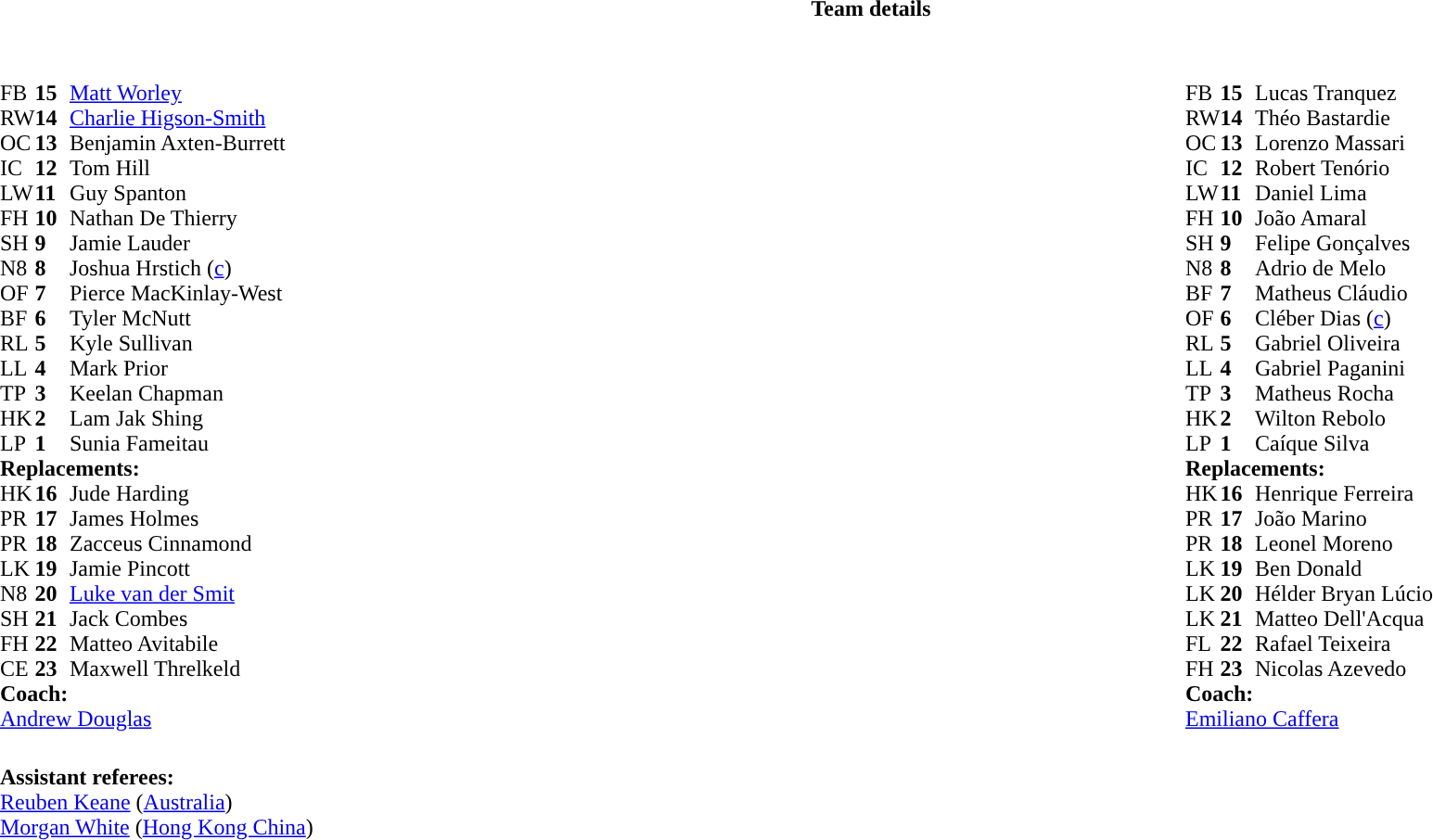<table border="0" style="width:100%;" class="collapsible collapsed">
<tr>
<th>Team details</th>
</tr>
<tr>
<td><br><table style="width:100%">
<tr>
<td style="vertical-align:top;width:50%"><br><table cellspacing="0" cellpadding="0">
<tr>
<th width="25"></th>
<th width="25"></th>
</tr>
<tr>
<td>FB</td>
<td><strong>15</strong></td>
<td><a href='#'>Matt Worley</a></td>
</tr>
<tr>
<td>RW</td>
<td><strong>14</strong></td>
<td><a href='#'>Charlie Higson-Smith</a></td>
<td></td>
<td></td>
</tr>
<tr>
<td>OC</td>
<td><strong>13</strong></td>
<td>Benjamin Axten-Burrett</td>
</tr>
<tr>
<td>IC</td>
<td><strong>12</strong></td>
<td>Tom Hill</td>
</tr>
<tr>
<td>LW</td>
<td><strong>11</strong></td>
<td>Guy Spanton</td>
<td></td>
<td></td>
</tr>
<tr>
<td>FH</td>
<td><strong>10</strong></td>
<td>Nathan De Thierry</td>
</tr>
<tr>
<td>SH</td>
<td><strong>9</strong></td>
<td>Jamie Lauder</td>
<td></td>
<td></td>
</tr>
<tr>
<td>N8</td>
<td><strong>8</strong></td>
<td>Joshua Hrstich (<a href='#'>c</a>)</td>
</tr>
<tr>
<td>OF</td>
<td><strong>7</strong></td>
<td>Pierce MacKinlay-West</td>
</tr>
<tr>
<td>BF</td>
<td><strong>6</strong></td>
<td>Tyler McNutt</td>
<td></td>
<td></td>
</tr>
<tr>
<td>RL</td>
<td><strong>5</strong></td>
<td>Kyle Sullivan</td>
</tr>
<tr>
<td>LL</td>
<td><strong>4</strong></td>
<td>Mark Prior</td>
<td></td>
<td></td>
</tr>
<tr>
<td>TP</td>
<td><strong>3</strong></td>
<td>Keelan Chapman</td>
<td></td>
<td></td>
</tr>
<tr>
<td>HK</td>
<td><strong>2</strong></td>
<td>Lam Jak Shing</td>
<td></td>
<td></td>
</tr>
<tr>
<td>LP</td>
<td><strong>1</strong></td>
<td>Sunia Fameitau</td>
<td></td>
<td></td>
</tr>
<tr>
<td colspan="3"><strong>Replacements:</strong></td>
</tr>
<tr>
<td>HK</td>
<td><strong>16</strong></td>
<td>Jude Harding</td>
<td></td>
<td></td>
</tr>
<tr>
<td>PR</td>
<td><strong>17</strong></td>
<td>James Holmes</td>
<td></td>
<td></td>
</tr>
<tr>
<td>PR</td>
<td><strong>18</strong></td>
<td>Zacceus Cinnamond</td>
<td></td>
<td></td>
</tr>
<tr>
<td>LK</td>
<td><strong>19</strong></td>
<td>Jamie Pincott</td>
<td></td>
<td></td>
</tr>
<tr>
<td>N8</td>
<td><strong>20</strong></td>
<td><a href='#'>Luke van der Smit</a></td>
<td></td>
<td></td>
</tr>
<tr>
<td>SH</td>
<td><strong>21</strong></td>
<td>Jack Combes</td>
<td></td>
<td></td>
</tr>
<tr>
<td>FH</td>
<td><strong>22</strong></td>
<td>Matteo Avitabile</td>
<td></td>
<td></td>
</tr>
<tr>
<td>CE</td>
<td><strong>23</strong></td>
<td>Maxwell Threlkeld</td>
<td></td>
<td></td>
</tr>
<tr>
<td colspan=3><strong>Coach:</strong></td>
</tr>
<tr>
<td colspan="4"> <a href='#'>Andrew Douglas</a></td>
</tr>
</table>
</td>
<td style="vertical-align:top"></td>
<td style="vertical-align:top;width:50%"><br><table cellspacing="0" cellpadding="0" style="margin:auto">
<tr>
<th width="25"></th>
<th width="25"></th>
</tr>
<tr>
<td>FB</td>
<td><strong>15</strong></td>
<td>Lucas Tranquez</td>
</tr>
<tr>
<td>RW</td>
<td><strong>14</strong></td>
<td>Théo Bastardie</td>
</tr>
<tr>
<td>OC</td>
<td><strong>13</strong></td>
<td>Lorenzo Massari</td>
</tr>
<tr>
<td>IC</td>
<td><strong>12</strong></td>
<td>Robert Tenório</td>
<td></td>
<td></td>
</tr>
<tr>
<td>LW</td>
<td><strong>11</strong></td>
<td>Daniel Lima</td>
</tr>
<tr>
<td>FH</td>
<td><strong>10</strong></td>
<td>João Amaral</td>
</tr>
<tr>
<td>SH</td>
<td><strong>9</strong></td>
<td>Felipe Gonçalves</td>
</tr>
<tr>
<td>N8</td>
<td><strong>8</strong></td>
<td>Adrio de Melo</td>
<td></td>
<td></td>
</tr>
<tr>
<td>BF</td>
<td><strong>7</strong></td>
<td>Matheus Cláudio</td>
<td></td>
<td></td>
</tr>
<tr>
<td>OF</td>
<td><strong>6</strong></td>
<td>Cléber Dias (<a href='#'>c</a>)</td>
</tr>
<tr>
<td>RL</td>
<td><strong>5</strong></td>
<td>Gabriel Oliveira</td>
<td></td>
<td></td>
</tr>
<tr>
<td>LL</td>
<td><strong>4</strong></td>
<td>Gabriel Paganini</td>
<td></td>
<td></td>
</tr>
<tr>
<td>TP</td>
<td><strong>3</strong></td>
<td>Matheus Rocha</td>
<td></td>
<td></td>
</tr>
<tr>
<td>HK</td>
<td><strong>2</strong></td>
<td>Wilton Rebolo</td>
<td></td>
<td></td>
</tr>
<tr>
<td>LP</td>
<td><strong>1</strong></td>
<td>Caíque Silva</td>
<td></td>
<td></td>
</tr>
<tr>
<td colspan=3><strong>Replacements:</strong></td>
</tr>
<tr>
<td>HK</td>
<td><strong>16</strong></td>
<td>Henrique Ferreira</td>
<td></td>
<td></td>
</tr>
<tr>
<td>PR</td>
<td><strong>17</strong></td>
<td>João Marino</td>
<td></td>
<td></td>
</tr>
<tr>
<td>PR</td>
<td><strong>18</strong></td>
<td>Leonel Moreno</td>
<td></td>
<td></td>
</tr>
<tr>
<td>LK</td>
<td><strong>19</strong></td>
<td>Ben Donald</td>
<td></td>
<td></td>
</tr>
<tr>
<td>LK</td>
<td><strong>20</strong></td>
<td>Hélder Bryan Lúcio</td>
<td></td>
<td></td>
</tr>
<tr>
<td>LK</td>
<td><strong>21</strong></td>
<td>Matteo Dell'Acqua</td>
<td></td>
<td></td>
</tr>
<tr>
<td>FL</td>
<td><strong>22</strong></td>
<td>Rafael Teixeira</td>
<td></td>
<td></td>
</tr>
<tr>
<td>FH</td>
<td><strong>23</strong></td>
<td>Nicolas Azevedo</td>
<td></td>
<td></td>
</tr>
<tr>
<td colspan=3><strong>Coach:</strong></td>
</tr>
<tr>
<td colspan="4"> <a href='#'>Emiliano Caffera</a></td>
</tr>
</table>
</td>
</tr>
</table>
<table style="width:100%">
<tr>
<td><br>
<strong>Assistant referees:</strong>
<br><a href='#'>Reuben Keane</a> (<a href='#'>Australia</a>)
<br><a href='#'>Morgan White</a> (<a href='#'>Hong Kong China</a>)</td>
</tr>
</table>
</td>
</tr>
</table>
